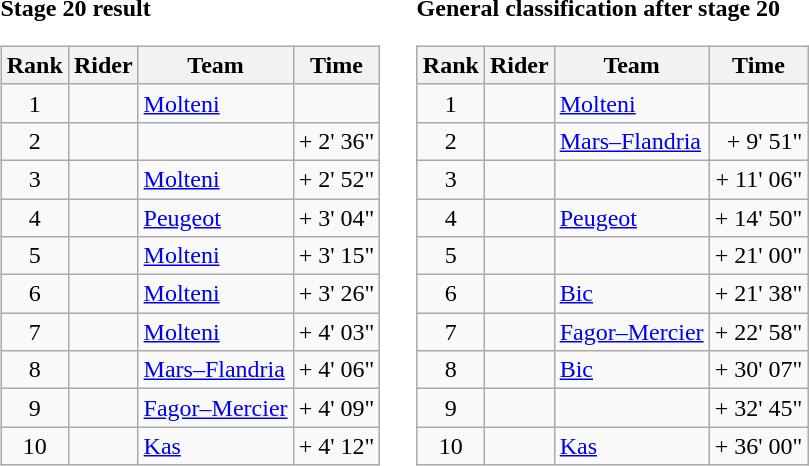<table>
<tr>
<td><strong>Stage 20 result</strong><br><table class="wikitable">
<tr>
<th scope="col">Rank</th>
<th scope="col">Rider</th>
<th scope="col">Team</th>
<th scope="col">Time</th>
</tr>
<tr>
<td style="text-align:center;">1</td>
<td></td>
<td><a href='#'>Molteni</a></td>
<td style="text-align:right;"></td>
</tr>
<tr>
<td style="text-align:center;">2</td>
<td></td>
<td></td>
<td style="text-align:right;">+ 2' 36"</td>
</tr>
<tr>
<td style="text-align:center;">3</td>
<td></td>
<td><a href='#'>Molteni</a></td>
<td style="text-align:right;">+ 2' 52"</td>
</tr>
<tr>
<td style="text-align:center;">4</td>
<td></td>
<td><a href='#'>Peugeot</a></td>
<td style="text-align:right;">+ 3' 04"</td>
</tr>
<tr>
<td style="text-align:center;">5</td>
<td></td>
<td><a href='#'>Molteni</a></td>
<td style="text-align:right;">+ 3' 15"</td>
</tr>
<tr>
<td style="text-align:center;">6</td>
<td></td>
<td><a href='#'>Molteni</a></td>
<td style="text-align:right;">+ 3' 26"</td>
</tr>
<tr>
<td style="text-align:center;">7</td>
<td></td>
<td><a href='#'>Molteni</a></td>
<td style="text-align:right;">+ 4' 03"</td>
</tr>
<tr>
<td style="text-align:center;">8</td>
<td></td>
<td><a href='#'>Mars–Flandria</a></td>
<td style="text-align:right;">+ 4' 06"</td>
</tr>
<tr>
<td style="text-align:center;">9</td>
<td></td>
<td><a href='#'>Fagor–Mercier</a></td>
<td style="text-align:right;">+ 4' 09"</td>
</tr>
<tr>
<td style="text-align:center;">10</td>
<td></td>
<td><a href='#'>Kas</a></td>
<td style="text-align:right;">+ 4' 12"</td>
</tr>
</table>
</td>
<td></td>
<td><strong>General classification after stage 20</strong><br><table class="wikitable">
<tr>
<th scope="col">Rank</th>
<th scope="col">Rider</th>
<th scope="col">Team</th>
<th scope="col">Time</th>
</tr>
<tr>
<td style="text-align:center;">1</td>
<td></td>
<td><a href='#'>Molteni</a></td>
<td style="text-align:right;"></td>
</tr>
<tr>
<td style="text-align:center;">2</td>
<td></td>
<td><a href='#'>Mars–Flandria</a></td>
<td style="text-align:right;">+ 9' 51"</td>
</tr>
<tr>
<td style="text-align:center;">3</td>
<td></td>
<td></td>
<td style="text-align:right;">+ 11' 06"</td>
</tr>
<tr>
<td style="text-align:center;">4</td>
<td></td>
<td><a href='#'>Peugeot</a></td>
<td style="text-align:right;">+ 14' 50"</td>
</tr>
<tr>
<td style="text-align:center;">5</td>
<td></td>
<td></td>
<td style="text-align:right;">+ 21' 00"</td>
</tr>
<tr>
<td style="text-align:center;">6</td>
<td></td>
<td><a href='#'>Bic</a></td>
<td style="text-align:right;">+ 21' 38"</td>
</tr>
<tr>
<td style="text-align:center;">7</td>
<td></td>
<td><a href='#'>Fagor–Mercier</a></td>
<td style="text-align:right;">+ 22' 58"</td>
</tr>
<tr>
<td style="text-align:center;">8</td>
<td></td>
<td><a href='#'>Bic</a></td>
<td style="text-align:right;">+ 30' 07"</td>
</tr>
<tr>
<td style="text-align:center;">9</td>
<td></td>
<td></td>
<td style="text-align:right;">+ 32' 45"</td>
</tr>
<tr>
<td style="text-align:center;">10</td>
<td></td>
<td><a href='#'>Kas</a></td>
<td style="text-align:right;">+ 36' 00"</td>
</tr>
</table>
</td>
</tr>
</table>
